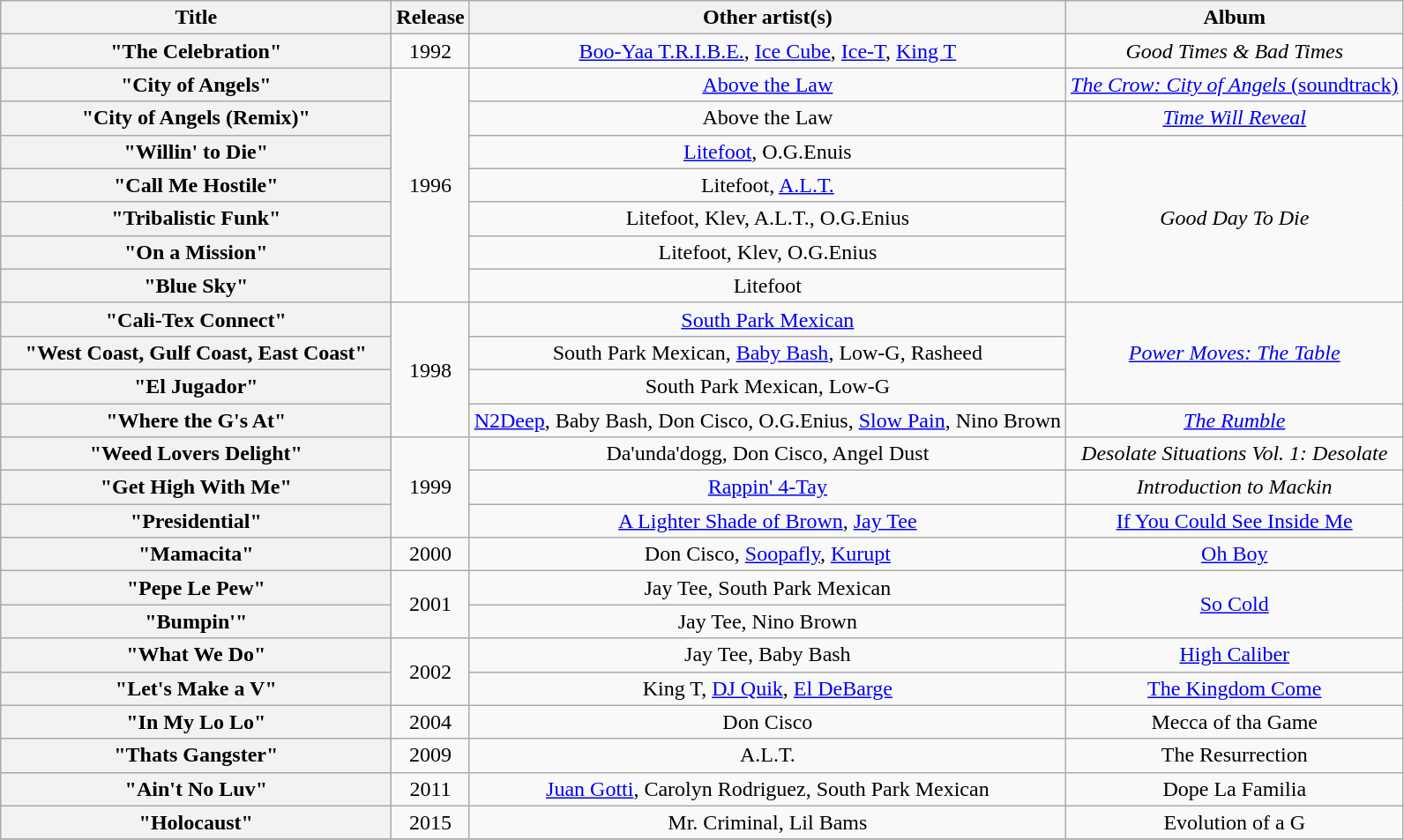<table class="wikitable plainrowheaders" style="text-align:center;" border="1">
<tr>
<th scope="col" style="width:18em;">Title</th>
<th scope="col">Release</th>
<th scope="col">Other artist(s)</th>
<th scope="col">Album</th>
</tr>
<tr>
<th scope="row">"The Celebration"</th>
<td>1992</td>
<td><a href='#'>Boo-Yaa T.R.I.B.E.</a>, <a href='#'>Ice Cube</a>, <a href='#'>Ice-T</a>, <a href='#'>King T</a></td>
<td><em>Good Times & Bad Times</em></td>
</tr>
<tr>
<th scope="row">"City of Angels"</th>
<td rowspan="7">1996</td>
<td><a href='#'>Above the Law</a></td>
<td><a href='#'><em>The Crow: City of Angels</em> (soundtrack)</a></td>
</tr>
<tr>
<th scope="row">"City of Angels (Remix)"</th>
<td>Above the Law</td>
<td><em><a href='#'>Time Will Reveal</a></em></td>
</tr>
<tr>
<th scope="row">"Willin' to Die"</th>
<td><a href='#'>Litefoot</a>, O.G.Enuis</td>
<td rowspan="5"><em>Good Day To Die</em></td>
</tr>
<tr>
<th scope="row">"Call Me Hostile"</th>
<td>Litefoot, <a href='#'>A.L.T.</a></td>
</tr>
<tr>
<th scope="row">"Tribalistic Funk"</th>
<td>Litefoot, Klev, A.L.T., O.G.Enius</td>
</tr>
<tr>
<th scope="row">"On a Mission"</th>
<td>Litefoot, Klev, O.G.Enius</td>
</tr>
<tr>
<th scope="row">"Blue Sky"</th>
<td>Litefoot</td>
</tr>
<tr>
<th scope="row">"Cali-Tex Connect"</th>
<td rowspan="4">1998</td>
<td><a href='#'>South Park Mexican</a></td>
<td rowspan="3"><em><a href='#'>Power Moves: The Table</a></em></td>
</tr>
<tr>
<th scope="row">"West Coast, Gulf Coast, East Coast"</th>
<td>South Park Mexican, <a href='#'>Baby Bash</a>, Low-G, Rasheed</td>
</tr>
<tr>
<th scope="row">"El Jugador"</th>
<td>South Park Mexican, Low-G</td>
</tr>
<tr>
<th scope="row">"Where the G's At"</th>
<td><a href='#'>N2Deep</a>, Baby Bash, Don Cisco, O.G.Enius, <a href='#'>Slow Pain</a>, Nino Brown</td>
<td><em><a href='#'>The Rumble</a></em></td>
</tr>
<tr>
<th scope="row">"Weed Lovers Delight"</th>
<td rowspan="3">1999</td>
<td>Da'unda'dogg, Don Cisco, Angel Dust</td>
<td><em>Desolate Situations Vol. 1: Desolate</em></td>
</tr>
<tr>
<th scope="row">"Get High With Me"</th>
<td><a href='#'>Rappin' 4-Tay</a></td>
<td><em>Introduction to Mackin<strong></td>
</tr>
<tr>
<th scope="row">"Presidential"</th>
<td><a href='#'>A Lighter Shade of Brown</a>, <a href='#'>Jay Tee</a></td>
<td></em><a href='#'>If You Could See Inside Me</a><em></td>
</tr>
<tr>
<th scope="row">"Mamacita"</th>
<td>2000</td>
<td>Don Cisco, <a href='#'>Soopafly</a>, <a href='#'>Kurupt</a></td>
<td></em><a href='#'>Oh Boy</a><em></td>
</tr>
<tr>
<th scope="row">"Pepe Le Pew"</th>
<td rowspan="2">2001</td>
<td>Jay Tee, South Park Mexican</td>
<td rowspan="2"><a href='#'></em>So Cold<em></a></td>
</tr>
<tr>
<th scope="row">"Bumpin'"</th>
<td>Jay Tee, Nino Brown</td>
</tr>
<tr>
<th scope="row">"What We Do"</th>
<td rowspan="2">2002</td>
<td>Jay Tee, Baby Bash</td>
<td></em><a href='#'>High Caliber</a><em></td>
</tr>
<tr>
<th scope="row">"Let's Make a V"</th>
<td>King T, <a href='#'>DJ Quik</a>, <a href='#'>El DeBarge</a></td>
<td></em><a href='#'>The Kingdom Come</a><em></td>
</tr>
<tr>
<th scope="row">"In My Lo Lo"</th>
<td>2004</td>
<td>Don Cisco</td>
<td></em>Mecca of tha Game<em></td>
</tr>
<tr>
<th scope="row">"Thats Gangster"</th>
<td>2009</td>
<td>A.L.T.</td>
<td></em>The Resurrection<em></td>
</tr>
<tr>
<th scope="row">"Ain't No Luv"</th>
<td>2011</td>
<td><a href='#'>Juan Gotti</a>, Carolyn Rodriguez, South Park Mexican</td>
<td></em>Dope La Familia<em></td>
</tr>
<tr>
<th scope="row">"Holocaust"</th>
<td>2015</td>
<td>Mr. Criminal, Lil Bams</td>
<td></em>Evolution of a G<em></td>
</tr>
<tr>
</tr>
</table>
